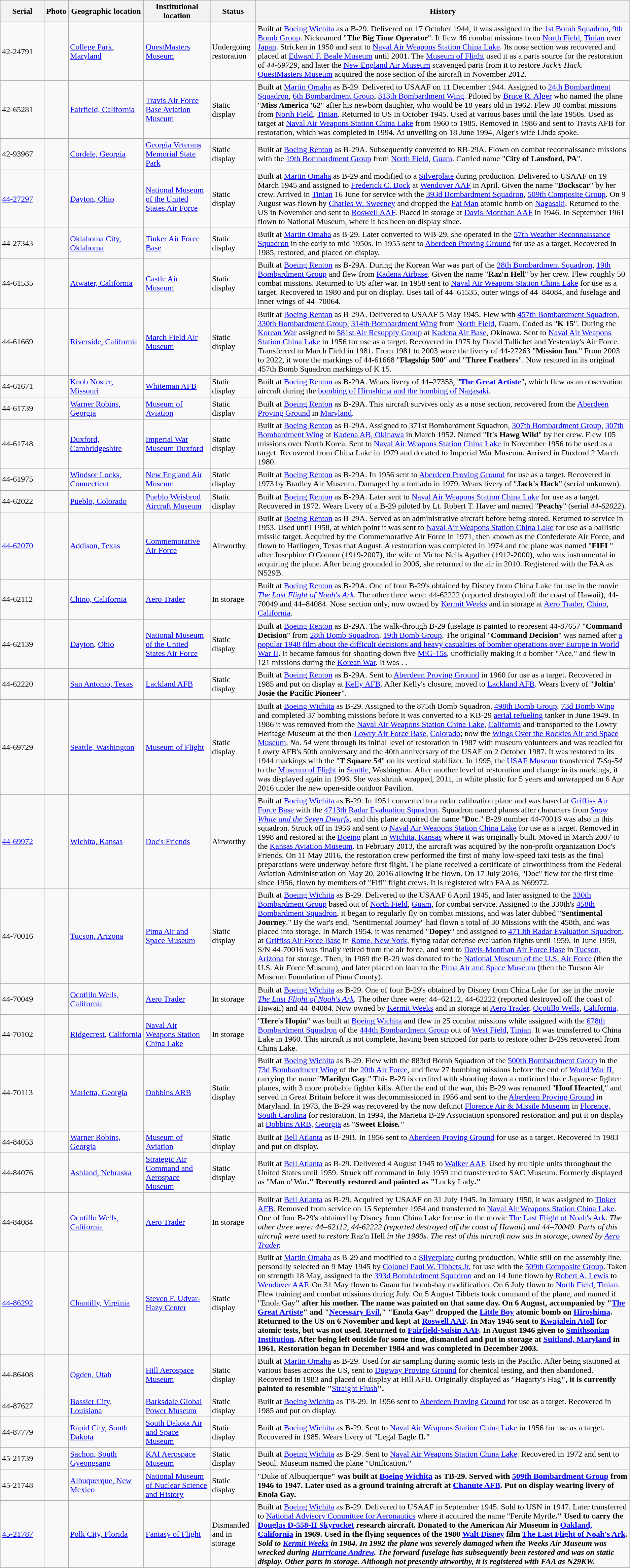<table class="wikitable sortable">
<tr>
<th width="7%">Serial</th>
<th>Photo</th>
<th width="12%">Geographic location</th>
<th>Institutional location</th>
<th>Status</th>
<th>History</th>
</tr>
<tr>
<td>42-24791</td>
<td></td>
<td> <a href='#'>College Park</a>, <a href='#'>Maryland</a></td>
<td><a href='#'>QuestMasters Museum</a></td>
<td>Undergoing restoration</td>
<td>Built at <a href='#'>Boeing Wichita</a> as a B-29.  Delivered on 17 October 1944, it was assigned to the <a href='#'>1st Bomb Squadron</a>, <a href='#'>9th Bomb Group</a>. Nicknamed "<strong>The Big Time Operator</strong>". It flew 46 combat missions from <a href='#'>North Field</a>, <a href='#'>Tinian</a> over <a href='#'>Japan</a>. Stricken in 1950 and sent to <a href='#'>Naval Air Weapons Station China Lake</a>. Its nose section was recovered and placed at <a href='#'>Edward F. Beale Museum</a> until 2001. The <a href='#'>Museum of Flight</a> used it as a parts source for the restoration of <em>44-69729</em>, and later the <a href='#'>New England Air Museum</a> scavenged parts from it to restore <em>Jack’s Hack</em>. <a href='#'>QuestMasters Museum</a> acquired the nose section of the aircraft in November 2012.</td>
</tr>
<tr>
<td>42-65281</td>
<td></td>
<td> <a href='#'>Fairfield, California</a></td>
<td><a href='#'>Travis Air Force Base Aviation Museum</a></td>
<td>Static display</td>
<td>Built at <a href='#'>Martin Omaha</a> as B-29. Delivered to USAAF on 11 December 1944. Assigned to <a href='#'>24th Bombardment Squadron</a>, <a href='#'>6th Bombardment Group</a>, <a href='#'>313th Bombardment Wing</a>. Piloted by <a href='#'>Bruce R. Alger</a> who named the plane "<strong>Miss America '62</strong>" after his newborn daughter, who would be 18 years old in 1962. Flew 30 combat missions from <a href='#'>North Field</a>, <a href='#'>Tinian</a>. Returned to US in October 1945. Used at various bases until the late 1950s. Used as target at <a href='#'>Naval Air Weapons Station China Lake</a> from 1960 to 1985. Removed in 1986 and sent to Travis AFB for restoration, which was completed in 1994. At unveiling on 18 June 1994, Alger's wife Linda spoke.</td>
</tr>
<tr>
<td>42-93967</td>
<td><small></small></td>
<td> <a href='#'>Cordele, Georgia</a></td>
<td><a href='#'>Georgia Veterans Memorial State Park</a></td>
<td>Static display</td>
<td>Built at <a href='#'>Boeing Renton</a> as B-29A. Subsequently converted to RB-29A.  Flown on combat reconnaissance missions with the <a href='#'>19th Bombardment Group</a> from <a href='#'>North Field</a>, <a href='#'>Guam</a>. Carried name "<strong>City of Lansford, PA</strong>".</td>
</tr>
<tr>
<td><a href='#'>44-27297</a></td>
<td><small></small></td>
<td> <a href='#'>Dayton, Ohio</a></td>
<td><a href='#'>National Museum of the United States Air Force</a></td>
<td>Static display</td>
<td>Built at <a href='#'>Martin Omaha</a> as B-29 and modified to a <a href='#'>Silverplate</a> during production. Delivered to USAAF on 19 March 1945 and assigned to <a href='#'>Frederick C. Bock</a> at <a href='#'>Wendover AAF</a> in April. Given the name "<strong>Bockscar</strong>" by her crew. Arrived in <a href='#'>Tinian</a> 16 June for service with the <a href='#'>393d Bombardment Squadron</a>, <a href='#'>509th Composite Group</a>. On 9 August was flown by <a href='#'>Charles W. Sweeney</a> and dropped the <a href='#'>Fat Man</a> atomic bomb on <a href='#'>Nagasaki</a>. Returned to the US in November and sent to <a href='#'>Roswell AAF</a>. Placed in storage at <a href='#'>Davis-Monthan AAF</a> in 1946. In September 1961 flown to National Museum, where it has been on display since.</td>
</tr>
<tr>
<td>44-27343</td>
<td></td>
<td> <a href='#'>Oklahoma City, Oklahoma</a></td>
<td><a href='#'>Tinker Air Force Base</a></td>
<td>Static display</td>
<td>Built at <a href='#'>Martin Omaha</a> as B-29. Later converted to WB-29, she operated in the <a href='#'>57th Weather Reconnaissance Squadron</a> in the early to mid 1950s. In 1955 sent to <a href='#'>Aberdeen Proving Ground</a> for use as a target. Recovered in 1985, restored, and placed on display.</td>
</tr>
<tr>
<td>44-61535</td>
<td></td>
<td> <a href='#'>Atwater, California</a></td>
<td><a href='#'>Castle Air Museum</a></td>
<td>Static display</td>
<td>Built at <a href='#'>Boeing Renton</a> as B-29A. During the Korean War was part of the <a href='#'>28th Bombardment Squadron</a>, <a href='#'>19th Bombardment Group</a> and flew from <a href='#'>Kadena Airbase</a>. Given the name "<strong>Raz'n Hell</strong>" by her crew. Flew roughly 50 combat missions. Returned to US after war. In 1958 sent to <a href='#'>Naval Air Weapons Station China Lake</a> for use as a target. Recovered in 1980 and put on display. Uses tail of 44–61535, outer wings of 44–84084, and fuselage and inner wings of 44–70064.</td>
</tr>
<tr>
<td>44-61669</td>
<td></td>
<td> <a href='#'>Riverside, California</a></td>
<td><a href='#'>March Field Air Museum</a></td>
<td>Static display</td>
<td>Built at <a href='#'>Boeing Renton</a> as B-29A. Delivered to USAAF 5 May 1945. Flew with <a href='#'>457th Bombardment Squadron</a>, <a href='#'>330th Bombardment Group</a>, <a href='#'>314th Bombardment Wing</a> from <a href='#'>North Field</a>, Guam. Coded as "<strong>K 15</strong>". During the <a href='#'>Korean War</a> assigned to <a href='#'>581st Air Resupply Group</a> at <a href='#'>Kadena Air Base</a>, Okinawa. Sent to <a href='#'>Naval Air Weapons Station China Lake</a> in 1956 for use as a target. Recovered in 1975 by David Tallichet and Yesterday's Air Force. Transferred to March Field in 1981. From 1981 to 2003 wore the livery of 44-27263 "<strong>Mission Inn</strong>." From 2003 to 2022, it wore the markings of 44-61668 "<strong>Flagship 500</strong>" and "<strong>Three Feathers</strong>". Now restored in its original 457th Bomb Squadron markings of K 15.</td>
</tr>
<tr>
<td>44-61671</td>
<td><small></small></td>
<td> <a href='#'>Knob Noster, Missouri</a></td>
<td><a href='#'>Whiteman AFB</a></td>
<td>Static display</td>
<td>Built at <a href='#'>Boeing Renton</a> as B-29A. Wears livery of 44–27353, "<strong><a href='#'>The Great Artiste</a></strong>"<strong>,</strong> which flew as an observation aircraft during the <a href='#'>bombing of Hiroshima and the bombing of Nagasaki</a>.</td>
</tr>
<tr>
<td>44-61739</td>
<td></td>
<td> <a href='#'>Warner Robins, Georgia</a></td>
<td><a href='#'>Museum of Aviation</a></td>
<td>Static display</td>
<td>Built at <a href='#'>Boeing Renton</a> as B-29A. This aircraft survives only as a nose section, recovered from the <a href='#'>Aberdeen Proving Ground</a> in <a href='#'>Maryland</a>.</td>
</tr>
<tr>
<td>44-61748</td>
<td></td>
<td> <a href='#'>Duxford, Cambridgeshire</a></td>
<td><a href='#'>Imperial War Museum Duxford</a></td>
<td>Static display</td>
<td>Built at <a href='#'>Boeing Renton</a> as B-29A. Assigned to 371st Bombardment Squadron, <a href='#'>307th Bombardment Group</a>, <a href='#'>307th Bombardment Wing</a> at <a href='#'>Kadena AB, Okinawa</a> in March 1952. Named "<strong>It's Hawg Wild</strong>" by her crew. Flew 105 missions over North Korea. Sent to <a href='#'>Naval Air Weapons Station China Lake</a> in November 1956 to be used as a target. Recovered from China Lake in 1979 and donated to Imperial War Museum. Arrived in Duxford 2 March 1980.</td>
</tr>
<tr>
<td>44-61975</td>
<td></td>
<td> <a href='#'>Windsor Locks, Connecticut</a></td>
<td><a href='#'>New England Air Museum</a></td>
<td>Static display</td>
<td>Built at <a href='#'>Boeing Renton</a> as B-29A. In 1956 sent to <a href='#'>Aberdeen Proving Ground</a> for use as a target. Recovered in 1973 by Bradley Air Museum. Damaged by a tornado in 1979. Wears livery of "<strong>Jack's Hack</strong>" (serial unknown).</td>
</tr>
<tr>
<td>44-62022</td>
<td><small></small></td>
<td> <a href='#'>Pueblo, Colorado</a></td>
<td><a href='#'>Pueblo Weisbrod Aircraft Museum</a></td>
<td>Static display</td>
<td>Built at <a href='#'>Boeing Renton</a> as B-29A. Later sent to <a href='#'>Naval Air Weapons Station China Lake</a> for use as a target. Recovered in 1972. Wears livery of a B-29 piloted by Lt. Robert T. Haver and named "<strong>Peachy</strong>" (serial <em>44-62022</em>).</td>
</tr>
<tr>
<td><a href='#'>44-62070</a></td>
<td><small></small></td>
<td> <a href='#'>Addison, Texas</a></td>
<td><a href='#'>Commemorative Air Force</a></td>
<td>Airworthy</td>
<td>Built at <a href='#'>Boeing Renton</a> as B-29A. Served as an administrative aircraft before being stored. Returned to service in 1953. Used until 1958, at which point it was sent to <a href='#'>Naval Air Weapons Station China Lake</a> for use as a ballistic missile target. Acquired by the Commemorative Air Force in 1971, then known as the Confederate Air Force, and flown to Harlingen, Texas that August. A restoration was completed in 1974 and the plane was named "<strong>FIFI </strong>" after Josephine O'Connor (1919-2007), the wife of Victor Neils Agather (1912-2000), who was instrumental in acquiring the plane. After being grounded in 2006, she returned to the air in 2010.  Registered with the FAA as N529B.</td>
</tr>
<tr>
<td>44-62112</td>
<td></td>
<td> <a href='#'>Chino, California</a></td>
<td><a href='#'>Aero Trader</a></td>
<td>In storage</td>
<td>Built at <a href='#'>Boeing Renton</a> as B-29A.  One of four B-29's obtained by Disney from China Lake for use in the movie <em><a href='#'>The Last Flight of Noah's Ark</a></em>.  The other three were: 44-62222 (reported destroyed off the coast of Hawaii), 44-70049 and 44–84084. Nose section only, now owned by <a href='#'>Kermit Weeks</a> and in storage at <a href='#'>Aero Trader</a>, <a href='#'>Chino</a>, <a href='#'>California</a>.</td>
</tr>
<tr>
<td>44-62139</td>
<td></td>
<td> <a href='#'>Dayton</a>, <a href='#'>Ohio</a></td>
<td><a href='#'>National Museum of the United States Air Force</a></td>
<td>Static display</td>
<td>Built at <a href='#'>Boeing Renton</a> as B-29A. The walk-through B-29 fuselage is painted to represent 44-87657 "<strong>Command Decision</strong>" from <a href='#'>28th Bomb Squadron</a>, <a href='#'>19th Bomb Group</a>.  The original "<strong>Command Decision</strong>" was named after <a href='#'>a popular 1948 film about the difficult decisions and heavy casualties of bomber operations over Europe in World War II</a>.  It became famous for shooting down five <a href='#'>MiG-15s</a>, unofficially making it a bomber "Ace," and flew in 121 missions during the <a href='#'>Korean War</a>. It was . .</td>
</tr>
<tr>
<td>44-62220</td>
<td></td>
<td> <a href='#'>San Antonio, Texas</a></td>
<td><a href='#'>Lackland AFB</a></td>
<td>Static display</td>
<td>Built at <a href='#'>Boeing Renton</a> as B-29A. Sent to <a href='#'>Aberdeen Proving Ground</a> in 1960 for use as a target. Recovered in 1985 and put on display at <a href='#'>Kelly AFB</a>. After Kelly's closure, moved to <a href='#'>Lackland AFB</a>. Wears livery of "<strong>Joltin' Josie the Pacific Pioneer</strong>".</td>
</tr>
<tr>
<td>44-69729</td>
<td><small></small></td>
<td> <a href='#'>Seattle, Washington</a></td>
<td><a href='#'>Museum of Flight</a></td>
<td>Static display</td>
<td>Built at <a href='#'>Boeing Wichita</a> as B-29. Assigned to the 875th Bomb Squadron, <a href='#'>498th Bomb Group</a>, <a href='#'>73d Bomb Wing</a> and completed 37 bombing missions before it was converted to a KB-29 <a href='#'>aerial refueling</a> tanker in June 1949. In 1986 it was removed from the <a href='#'>Naval Air Weapons Station China Lake</a>, <a href='#'>California</a> and transported to the Lowry Heritage Museum at the then-<a href='#'>Lowry Air Force Base</a>, <a href='#'>Colorado</a>; now the <a href='#'>Wings Over the Rockies Air and Space Museum</a>. <em>No. 54</em> went through its initial level of restoration in 1987 with museum volunteers and was readied for Lowry AFB's 50th anniversary and the 40th anniversary of the USAF on 2 October 1987. It was restored to its 1944 markings with the "<strong>T Square 54</strong>" on its vertical stabilizer. In 1995, the <a href='#'>USAF Museum</a> transferred <em>T-Sq-54</em> to the <a href='#'>Museum of Flight</a> in <a href='#'>Seattle</a>, Washington. After another level of restoration and change in its markings, it was displayed again in 1996. She was shrink wrapped, 2011, in white plastic for 5 years and unwrapped on 6 Apr 2016 under the new open-side outdoor Pavilion.</td>
</tr>
<tr>
<td><a href='#'>44-69972</a></td>
<td><small></small></td>
<td> <a href='#'>Wichita, Kansas</a></td>
<td><a href='#'>Doc's Friends</a></td>
<td>Airworthy</td>
<td>Built at <a href='#'>Boeing Wichita</a> as B-29. In 1951 converted to a radar calibration plane and was based at <a href='#'>Griffiss Air Force Base</a> with the <a href='#'>4713th Radar Evaluation Squadron</a>. Squadron named planes after characters from <em><a href='#'>Snow White and the Seven Dwarfs</a></em>, and this plane acquired the name "<strong>Doc</strong>." B-29 number 44-70016 was also in this squadron. Struck off in 1956 and sent to <a href='#'>Naval Air Weapons Station China Lake</a> for use as a target. Removed in 1998 and restored at the <a href='#'>Boeing</a> plant in <a href='#'>Wichita, Kansas</a> where it was originally built. Moved in March 2007 to the <a href='#'>Kansas Aviation Museum</a>. In February 2013, the aircraft was acquired by the non-profit organization Doc's Friends. On 11 May 2016, the restoration crew performed the first of many low-speed taxi tests as the final preparations were underway before first flight. The plane received a certificate of airworthiness from the Federal Aviation Administration on May 20, 2016 allowing it be flown. On 17 July 2016, "Doc" flew for the first time since 1956, flown by members of "Fifi" flight crews.  It is registered with FAA as N69972.</td>
</tr>
<tr>
<td>44-70016</td>
<td><small></small></td>
<td> <a href='#'>Tucson, Arizona</a></td>
<td><a href='#'>Pima Air and Space Museum</a></td>
<td>Static display</td>
<td>Built at <a href='#'>Boeing Wichita</a> as B-29. Delivered to the USAAF 6 April 1945, and later assigned to the <a href='#'>330th Bombardment Group</a> based out of <a href='#'>North Field</a>, <a href='#'>Guam</a>, for combat service. Assigned to the 330th's <a href='#'>458th Bombardment Squadron</a>, it began to regularly fly on combat missions, and was later dubbed "<strong>Sentimental Journey</strong>." By the war's end, "Sentimental Journey" had flown a total of 30 Missions with the 458th, and was placed into storage. In March 1954, it was renamed "<strong>Dopey</strong>" and assigned to <a href='#'>4713th Radar Evaluation Squadron</a>, at <a href='#'>Griffiss Air Force Base</a> in <a href='#'>Rome, New York</a>, flying radar defense evaluation flights until 1959. In June 1959, S/N 44-70016 was finally retired from the air force, and sent to <a href='#'>Davis-Monthan Air Force Base</a> in <a href='#'>Tucson, Arizona</a> for storage. Then, in 1969 the B-29 was donated to the <a href='#'>National Museum of the U.S. Air Force</a> (then the U.S. Air Force Museum), and later placed on loan to the <a href='#'>Pima Air and Space Museum</a> (then the Tucson Air Museum Foundation of Pima County).</td>
</tr>
<tr>
<td>44-70049</td>
<td></td>
<td> <a href='#'>Ocotillo Wells, California</a></td>
<td><a href='#'>Aero Trader</a></td>
<td>In storage</td>
<td>Built at <a href='#'>Boeing Wichita</a> as B-29. One of four B-29's obtained by Disney from China Lake for use in the movie <em><a href='#'>The Last Flight of Noah's Ark</a></em>.  The other three were: 44–62112, 44-62222 (reported destroyed off the coast of Hawaii) and 44–84084.  Now owned by <a href='#'>Kermit Weeks</a> and in storage at <a href='#'>Aero Trader</a>, <a href='#'>Ocotillo Wells</a>, <a href='#'>California</a>.</td>
</tr>
<tr>
<td>44-70102</td>
<td></td>
<td> <a href='#'>Ridgecrest</a>, <a href='#'>California</a></td>
<td><a href='#'>Naval Air Weapons Station China Lake</a></td>
<td>In storage</td>
<td>"<strong>Here's Hopin</strong>" was built at <a href='#'>Boeing Wichita</a> and flew in 25 combat missions while assigned with the <a href='#'>678th Bombardment Squadron</a> of the <a href='#'>444th Bombardment Group</a> out of <a href='#'>West Field</a>, <a href='#'>Tinian</a>. It was transferred to China Lake in 1960. This aircraft is not complete, having been stripped for parts to restore other B-29s recovered from China Lake.</td>
</tr>
<tr>
<td>44-70113</td>
<td></td>
<td> <a href='#'>Marietta, Georgia</a></td>
<td><a href='#'>Dobbins ARB</a></td>
<td>Static display</td>
<td>Built at <a href='#'>Boeing Wichita</a> as B-29. Flew with the 883rd Bomb Squadron of the <a href='#'>500th Bombardment Group</a> in the <a href='#'>73d Bombardment Wing</a> of the <a href='#'>20th Air Force</a>, and flew 27 bombing missions before the end of <a href='#'>World War II</a>, carrying the name "<strong>Marilyn Gay</strong>." This B-29 is credited with shooting down a confirmed three Japanese fighter planes, with 3 more probable fighter kills. After the end of the war, this B-29 was renamed "<strong>Hoof Hearted</strong>," and served in Great Britain before it was decommissioned in 1956 and sent to the <a href='#'>Aberdeen Proving Ground</a> in Maryland. In 1973, the B-29 was recovered by the now defunct <a href='#'>Florence Air & Missile Museum</a> in <a href='#'>Florence, South Carolina</a> for restoration. In 1994, the Marietta B-29 Association sponsored restoration and put it on display at <a href='#'>Dobbins ARB</a>, <a href='#'>Georgia</a> as "<strong>Sweet Eloise<strong><em>.<em>"</td>
</tr>
<tr>
<td>44-84053</td>
<td></td>
<td> <a href='#'>Warner Robins, Georgia</a></td>
<td><a href='#'>Museum of Aviation</a></td>
<td>Static display</td>
<td>Built at <a href='#'>Bell Atlanta</a> as B-29B. In 1956 sent to <a href='#'>Aberdeen Proving Ground</a> for use as a target. Recovered in 1983 and put on display.</td>
</tr>
<tr>
<td>44-84076</td>
<td></td>
<td> <a href='#'>Ashland, Nebraska</a></td>
<td><a href='#'>Strategic Air Command and Aerospace Museum</a></td>
<td>Static display</td>
<td>Built at <a href='#'>Bell Atlanta</a> as B-29. Delivered 4 August 1945 to <a href='#'>Walker AAF</a>. Used by multiple units throughout the United States until 1959. Struck off command in July 1959 and transferred to SAC Museum. Formerly displayed as "</strong>Man o' War<strong>." Recently restored and painted as "</strong>Lucky Lady<strong>."</td>
</tr>
<tr>
<td>44-84084</td>
<td></td>
<td> <a href='#'>Ocotillo Wells, California</a></td>
<td><a href='#'>Aero Trader</a></td>
<td>In storage</td>
<td>Built at <a href='#'>Bell Atlanta</a> as B-29. Acquired by USAAF on 31 July 1945. In January 1950, it was assigned to <a href='#'>Tinker AFB</a>.  Removed from service on 15 September 1954 and transferred to <a href='#'>Naval Air Weapons Station China Lake</a>. One of four B-29's obtained by Disney from China Lake for use in the movie </em><a href='#'>The Last Flight of Noah's Ark</a><em>. The other three were: 44–62112, 44-62222 (reported destroyed off the coast of Hawaii) and 44–70049.  Parts of this aircraft were used to restore </em>Raz'n Hell<em> in the 1980s.  The rest of this aircraft now sits in storage, owned by <a href='#'>Aero Trader</a>.</td>
</tr>
<tr>
<td><a href='#'>44-86292</a></td>
<td><small></small></td>
<td> <a href='#'>Chantilly, Virginia</a></td>
<td><a href='#'>Steven F. Udvar-Hazy Center</a></td>
<td>Static display</td>
<td>Built at <a href='#'>Martin Omaha</a> as B-29 and modified to a <a href='#'>Silverplate</a> during production. While still on the assembly line, personally selected on 9 May 1945 by <a href='#'>Colonel</a> <a href='#'>Paul W. Tibbets Jr.</a> for use with the <a href='#'>509th Composite Group</a>. Taken on strength 18 May, assigned to the <a href='#'>393d Bombardment Squadron</a> and on 14 June flown by <a href='#'>Robert A. Lewis</a> to <a href='#'>Wendover AAF</a>. On 31 May flown to Guam for bomb-bay modification. On 6 July flown to <a href='#'>North Field</a>, <a href='#'>Tinian</a>. Flew training and combat missions during July. On 5 August Tibbets took command of the plane, and named it "</strong>Enola Gay<strong>" after his mother. The name was painted on that same day. On 6 August, accompanied by "<a href='#'>The Great Artiste</a>" and "<a href='#'>Necessary Evil</a>," "Enola Gay" dropped the <a href='#'>Little Boy</a> atomic bomb on <a href='#'>Hiroshima</a>. Returned to the US on 6 November and kept at <a href='#'>Roswell AAF</a>. In May 1946 sent to <a href='#'>Kwajalein Atoll</a> for atomic tests, but was not used. Returned to <a href='#'>Fairfield-Suisin AAF</a>. In August 1946 given to <a href='#'>Smithsonian Institution</a>. After being left outside for some time, dismantled and put in storage at <a href='#'>Suitland, Maryland</a> in 1961. Restoration began in December 1984 and was completed in December 2003.</td>
</tr>
<tr>
<td>44-86408</td>
<td></td>
<td> <a href='#'>Ogden, Utah</a></td>
<td><a href='#'>Hill Aerospace Museum</a></td>
<td>Static display</td>
<td>Built at <a href='#'>Martin Omaha</a> as B-29. Used for air sampling during atomic tests in the Pacific. After being stationed at various bases across the US, sent to <a href='#'>Dugway Proving Ground</a> for chemical testing, and then abandoned. Recovered in 1983 and placed on display at Hill AFB. Originally displayed as "</strong>Hagarty's Hag<strong>", it is currently painted to resemble "</strong><a href='#'>Straight Flush</a><strong>".</td>
</tr>
<tr>
<td>44-87627</td>
<td><small></small></td>
<td> <a href='#'>Bossier City, Louisiana</a></td>
<td><a href='#'>Barksdale Global Power Museum</a></td>
<td>Static display</td>
<td>Built at <a href='#'>Boeing Wichita</a> as TB-29.  In 1956 sent to <a href='#'>Aberdeen Proving Ground</a> for use as a target. Recovered in 1985 and put on display.</td>
</tr>
<tr>
<td>44-87779</td>
<td><small></small></td>
<td> <a href='#'>Rapid City, South Dakota</a></td>
<td><a href='#'>South Dakota Air and Space Museum</a></td>
<td>Static display</td>
<td>Built at <a href='#'>Boeing Wichita</a> as B-29. Sent to <a href='#'>Naval Air Weapons Station China Lake</a> in 1956 for use as a target. Recovered in 1985. Wears livery of "</strong>Legal Eagle II<strong>."</td>
</tr>
<tr>
<td>45-21739</td>
<td><small></small></td>
<td> <a href='#'>Sachon, South Gyeongsang</a></td>
<td><a href='#'>KAI Aerospace Museum</a></td>
<td>Static display</td>
<td>Built at <a href='#'>Boeing Wichita</a> as B-29. Sent to <a href='#'>Naval Air Weapons Station China Lake</a>. Recovered in 1972 and sent to Seoul. Museum named the plane "</strong>Unification<strong>."</td>
</tr>
<tr>
<td>45-21748</td>
<td></td>
<td> <a href='#'>Albuquerque, New Mexico</a></td>
<td><a href='#'>National Museum of Nuclear Science and History</a></td>
<td>Static display</td>
<td>"</strong>Duke of Albuquerque<strong>" was built at <a href='#'>Boeing Wichita</a> as TB-29. Served with <a href='#'>509th Bombardment Group</a> from 1946 to 1947. Later used as a ground training aircraft at <a href='#'>Chanute AFB</a>. Put on display wearing livery of </em>Enola Gay<em>.</td>
</tr>
<tr>
<td><a href='#'>45-21787</a></td>
<td></td>
<td> <a href='#'>Polk City, Florida</a></td>
<td><a href='#'>Fantasy of Flight</a></td>
<td>Dismantled and in storage</td>
<td>Built at <a href='#'>Boeing Wichita</a> as B-29. Delivered to USAAF in September 1945. Sold to USN in 1947. Later transferred to <a href='#'>National Advisory Committee for Aeronautics</a> where it acquired the name "</strong>Fertile Myrtle<strong>." Used to carry the <a href='#'>Douglas D-558-II Skyrocket</a> research aircraft. Donated to the American Air Museum in <a href='#'>Oakland, California</a> in 1969. Used in the flying sequences of the 1980 <a href='#'>Walt Disney</a> film </em><a href='#'>The Last Flight of Noah's Ark</a><em>. Sold to <a href='#'>Kermit Weeks</a> in 1984. In 1992 the plane was severely damaged when the Weeks Air Museum was wrecked during <a href='#'>Hurricane Andrew</a>. The forward fuselage has subsequently been restored and was on static display. Other parts in storage.  Although not presently airworthy, it is registered with FAA as N29KW.</td>
</tr>
<tr>
</tr>
</table>
